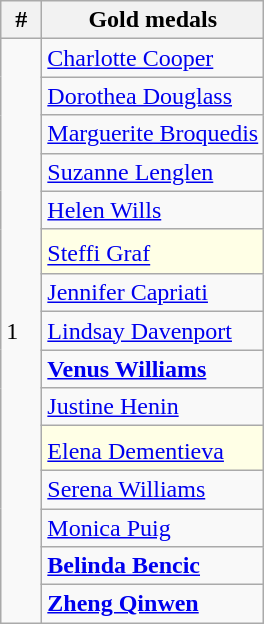<table class="wikitable" style=display:inline-table>
<tr>
<th width=20>#</th>
<th>Gold medals</th>
</tr>
<tr>
<td rowspan="15">1</td>
<td> <a href='#'>Charlotte Cooper</a></td>
</tr>
<tr>
<td> <a href='#'>Dorothea Douglass</a></td>
</tr>
<tr>
<td> <a href='#'>Marguerite Broquedis</a></td>
</tr>
<tr>
<td> <a href='#'>Suzanne Lenglen</a></td>
</tr>
<tr>
<td> <a href='#'>Helen Wills</a></td>
</tr>
<tr>
<td style="background: #ffffe6;"> <a href='#'>Steffi Graf</a><sup></sup></td>
</tr>
<tr>
<td> <a href='#'>Jennifer Capriati</a></td>
</tr>
<tr>
<td> <a href='#'>Lindsay Davenport</a></td>
</tr>
<tr>
<td><strong> <a href='#'>Venus Williams</a></strong></td>
</tr>
<tr>
<td> <a href='#'>Justine Henin</a></td>
</tr>
<tr>
<td style="background: #ffffe6;"> <a href='#'>Elena Dementieva</a><sup></sup></td>
</tr>
<tr>
<td> <a href='#'>Serena Williams</a></td>
</tr>
<tr>
<td> <a href='#'>Monica Puig</a></td>
</tr>
<tr>
<td><strong> <a href='#'>Belinda Bencic</a></strong></td>
</tr>
<tr>
<td><strong> <a href='#'>Zheng Qinwen</a></strong></td>
</tr>
</table>
